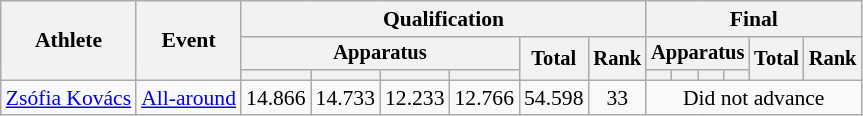<table class="wikitable" style="font-size:90%">
<tr>
<th rowspan=3>Athlete</th>
<th rowspan=3>Event</th>
<th colspan=6>Qualification</th>
<th colspan=6>Final</th>
</tr>
<tr style="font-size:95%">
<th colspan=4>Apparatus</th>
<th rowspan=2>Total</th>
<th rowspan=2>Rank</th>
<th colspan=4>Apparatus</th>
<th rowspan=2>Total</th>
<th rowspan=2>Rank</th>
</tr>
<tr style="font-size:95%">
<th></th>
<th></th>
<th></th>
<th></th>
<th></th>
<th></th>
<th></th>
<th></th>
</tr>
<tr align=center>
<td align=left><a href='#'>Zsófia Kovács</a></td>
<td align=left><a href='#'>All-around</a></td>
<td>14.866</td>
<td>14.733</td>
<td>12.233</td>
<td>12.766</td>
<td>54.598</td>
<td>33</td>
<td colspan=6>Did not advance</td>
</tr>
</table>
